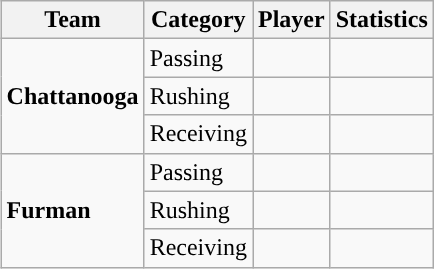<table class="wikitable" style="float: right;">
<tr>
<th>Team</th>
<th>Category</th>
<th>Player</th>
<th>Statistics</th>
</tr>
<tr>
<td rowspan=3><strong>Chattanooga</strong></td>
<td>Passing</td>
<td></td>
<td></td>
</tr>
<tr>
<td>Rushing</td>
<td></td>
<td></td>
</tr>
<tr>
<td>Receiving</td>
<td></td>
<td></td>
</tr>
<tr>
<td rowspan=3><strong>Furman</strong></td>
<td>Passing</td>
<td></td>
<td></td>
</tr>
<tr>
<td>Rushing</td>
<td></td>
<td></td>
</tr>
<tr>
<td>Receiving</td>
<td></td>
<td></td>
</tr>
</table>
